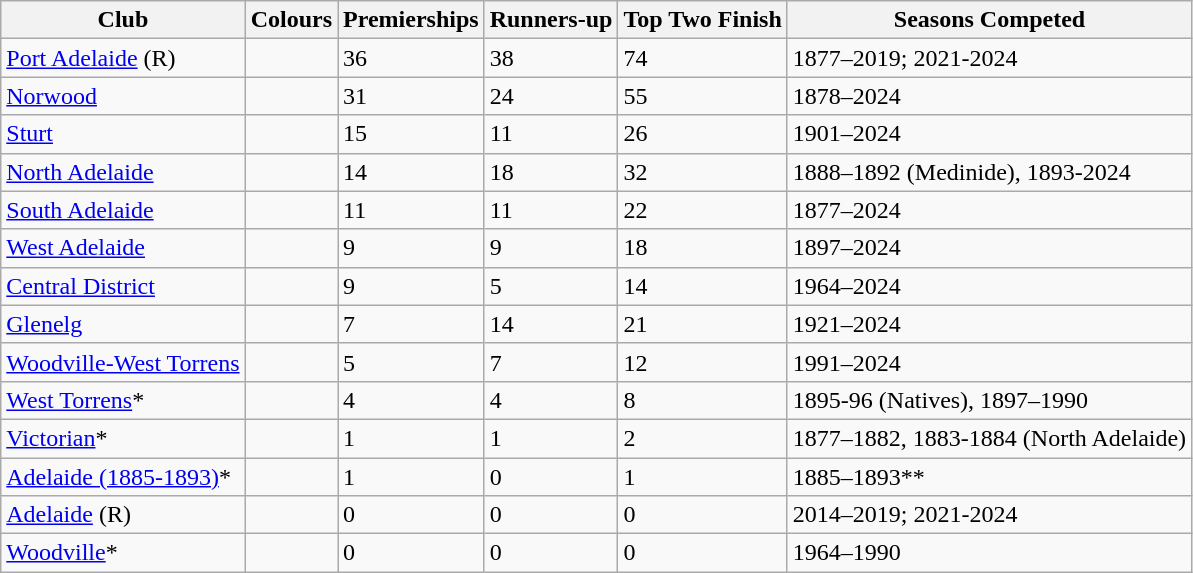<table class="wikitable sortable;" text-align=center>
<tr>
<th>Club</th>
<th>Colours</th>
<th>Premierships</th>
<th>Runners-up</th>
<th>Top Two Finish</th>
<th>Seasons Competed</th>
</tr>
<tr>
<td align=left><a href='#'>Port Adelaide</a> (R)</td>
<td></td>
<td>36</td>
<td>38</td>
<td>74</td>
<td>1877–2019; 2021-2024</td>
</tr>
<tr>
<td><a href='#'>Norwood</a></td>
<td></td>
<td>31</td>
<td>24</td>
<td>55</td>
<td>1878–2024</td>
</tr>
<tr>
<td><a href='#'>Sturt</a></td>
<td></td>
<td>15</td>
<td>11</td>
<td>26</td>
<td>1901–2024</td>
</tr>
<tr>
<td><a href='#'>North Adelaide</a></td>
<td></td>
<td>14</td>
<td>18</td>
<td>32</td>
<td>1888–1892 (Medinide), 1893-2024</td>
</tr>
<tr>
<td><a href='#'>South Adelaide</a></td>
<td></td>
<td>11</td>
<td>11</td>
<td>22</td>
<td>1877–2024</td>
</tr>
<tr>
<td><a href='#'>West Adelaide</a></td>
<td></td>
<td>9</td>
<td>9</td>
<td>18</td>
<td>1897–2024</td>
</tr>
<tr>
<td><a href='#'>Central District</a></td>
<td></td>
<td>9</td>
<td>5</td>
<td>14</td>
<td>1964–2024</td>
</tr>
<tr>
<td><a href='#'>Glenelg</a></td>
<td></td>
<td>7</td>
<td>14</td>
<td>21</td>
<td>1921–2024</td>
</tr>
<tr>
<td><a href='#'>Woodville-West Torrens</a></td>
<td></td>
<td>5</td>
<td>7</td>
<td>12</td>
<td>1991–2024</td>
</tr>
<tr>
<td><a href='#'>West Torrens</a>*</td>
<td></td>
<td>4</td>
<td>4</td>
<td>8</td>
<td>1895-96 (Natives), 1897–1990</td>
</tr>
<tr>
<td><a href='#'>Victorian</a>*</td>
<td></td>
<td>1</td>
<td>1</td>
<td>2</td>
<td>1877–1882, 1883-1884 (North Adelaide)</td>
</tr>
<tr>
<td><a href='#'>Adelaide (1885-1893)</a>*</td>
<td></td>
<td>1</td>
<td>0</td>
<td>1</td>
<td>1885–1893**</td>
</tr>
<tr>
<td><a href='#'>Adelaide</a> (R)</td>
<td></td>
<td>0</td>
<td>0</td>
<td>0</td>
<td>2014–2019; 2021-2024</td>
</tr>
<tr>
<td><a href='#'>Woodville</a>*</td>
<td></td>
<td>0</td>
<td>0</td>
<td>0</td>
<td>1964–1990</td>
</tr>
</table>
